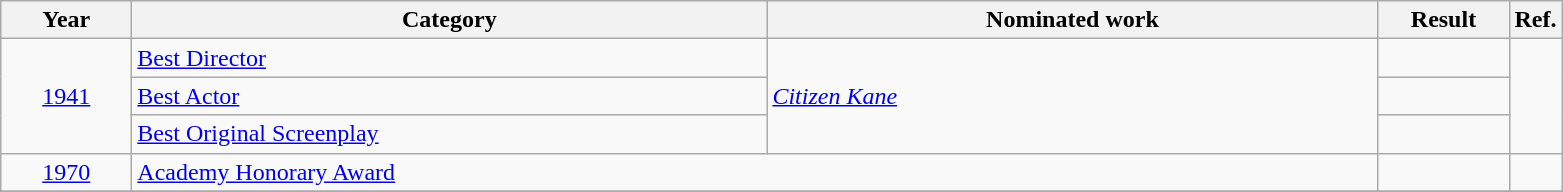<table class=wikitable>
<tr>
<th scope="col" style="width:5em;">Year</th>
<th scope="col" style="width:26em;">Category</th>
<th scope="col" style="width:25em;">Nominated work</th>
<th scope="col" style="width:5em;">Result</th>
<th>Ref.</th>
</tr>
<tr>
<td style="text-align:center;", rowspan=3><a href='#'>1941</a></td>
<td><a href='#'>Best Director</a></td>
<td rowspan=3><em><a href='#'>Citizen Kane</a></em></td>
<td></td>
<td rowspan=3></td>
</tr>
<tr>
<td><a href='#'>Best Actor</a></td>
<td></td>
</tr>
<tr>
<td><a href='#'>Best Original Screenplay</a></td>
<td></td>
</tr>
<tr>
<td style="text-align:center;"><a href='#'>1970</a></td>
<td colspan=2><a href='#'>Academy Honorary Award</a></td>
<td></td>
<td></td>
</tr>
<tr>
</tr>
</table>
